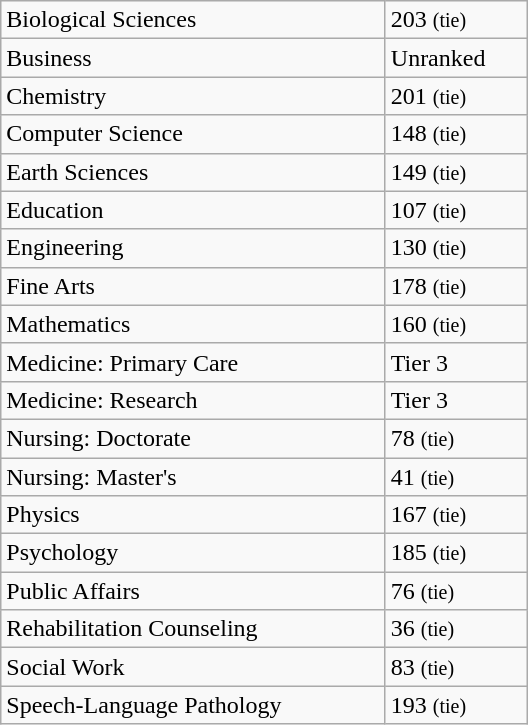<table class="wikitable floatright" style="width: 22em;">
<tr>
<td>Biological Sciences</td>
<td>203 <small>(tie)</small></td>
</tr>
<tr>
<td>Business</td>
<td>Unranked</td>
</tr>
<tr>
<td>Chemistry</td>
<td>201 <small>(tie)</small></td>
</tr>
<tr>
<td>Computer Science</td>
<td>148 <small>(tie)</small></td>
</tr>
<tr>
<td>Earth Sciences</td>
<td>149 <small>(tie)</small></td>
</tr>
<tr>
<td>Education</td>
<td>107 <small>(tie)</small></td>
</tr>
<tr>
<td>Engineering</td>
<td>130 <small>(tie)</small></td>
</tr>
<tr>
<td>Fine Arts</td>
<td>178 <small>(tie)</small></td>
</tr>
<tr>
<td>Mathematics</td>
<td>160 <small>(tie)</small></td>
</tr>
<tr>
<td>Medicine: Primary Care</td>
<td>Tier 3</td>
</tr>
<tr>
<td>Medicine: Research</td>
<td>Tier 3</td>
</tr>
<tr>
<td>Nursing: Doctorate</td>
<td>78 <small>(tie)</small></td>
</tr>
<tr>
<td>Nursing: Master's</td>
<td>41 <small>(tie)</small></td>
</tr>
<tr>
<td>Physics</td>
<td>167 <small>(tie)</small></td>
</tr>
<tr>
<td>Psychology</td>
<td>185 <small>(tie)</small></td>
</tr>
<tr>
<td>Public Affairs</td>
<td>76 <small>(tie)</small></td>
</tr>
<tr>
<td>Rehabilitation Counseling</td>
<td>36 <small>(tie)</small></td>
</tr>
<tr>
<td>Social Work</td>
<td>83 <small>(tie)</small></td>
</tr>
<tr>
<td>Speech-Language Pathology</td>
<td>193 <small>(tie)</small></td>
</tr>
</table>
